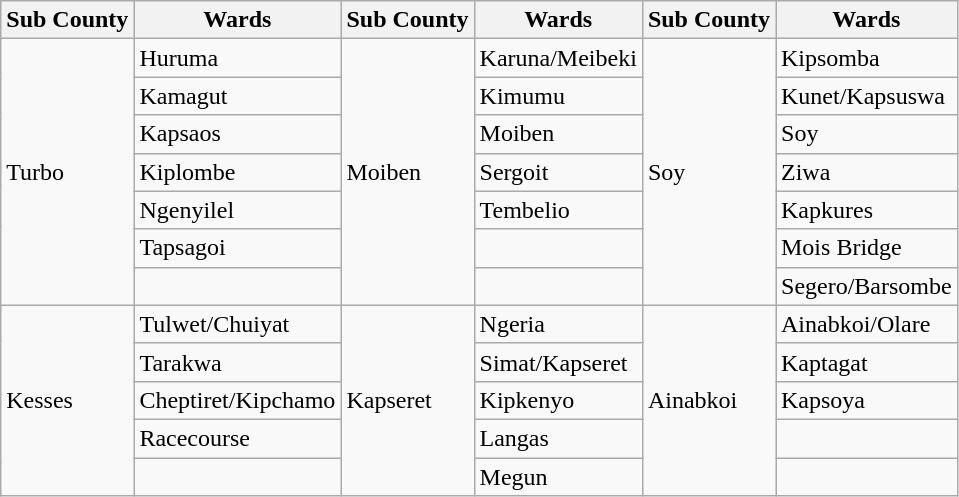<table class="wikitable mw-collapsible mw-collapsed">
<tr>
<th>Sub County</th>
<th>Wards</th>
<th>Sub County</th>
<th>Wards</th>
<th>Sub County</th>
<th>Wards</th>
</tr>
<tr>
<td rowspan="7">Turbo</td>
<td>Huruma</td>
<td rowspan="7">Moiben</td>
<td>Karuna/Meibeki</td>
<td rowspan="7">Soy</td>
<td>Kipsomba</td>
</tr>
<tr>
<td>Kamagut</td>
<td>Kimumu</td>
<td>Kunet/Kapsuswa</td>
</tr>
<tr>
<td>Kapsaos</td>
<td>Moiben</td>
<td>Soy</td>
</tr>
<tr>
<td>Kiplombe</td>
<td>Sergoit</td>
<td>Ziwa</td>
</tr>
<tr>
<td>Ngenyilel</td>
<td>Tembelio</td>
<td>Kapkures</td>
</tr>
<tr>
<td>Tapsagoi</td>
<td></td>
<td>Mois Bridge</td>
</tr>
<tr>
<td></td>
<td></td>
<td>Segero/Barsombe</td>
</tr>
<tr>
<td rowspan="5">Kesses</td>
<td>Tulwet/Chuiyat</td>
<td rowspan="5">Kapseret</td>
<td>Ngeria</td>
<td rowspan="5">Ainabkoi</td>
<td>Ainabkoi/Olare</td>
</tr>
<tr>
<td>Tarakwa</td>
<td>Simat/Kapseret</td>
<td>Kaptagat</td>
</tr>
<tr>
<td>Cheptiret/Kipchamo</td>
<td>Kipkenyo</td>
<td>Kapsoya</td>
</tr>
<tr>
<td>Racecourse</td>
<td>Langas</td>
<td></td>
</tr>
<tr>
<td></td>
<td>Megun</td>
<td></td>
</tr>
</table>
